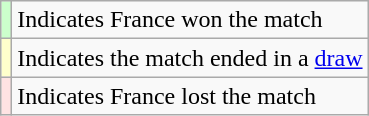<table class="wikitable plainrowheaders">
<tr>
<th scope="row" style="text-align:center; background:#CCFFCC"></th>
<td>Indicates France won the match</td>
</tr>
<tr>
<th scope="row" style="text-align:center; background:#FFFFCC"></th>
<td>Indicates the match ended in a <a href='#'>draw</a></td>
</tr>
<tr>
<th scope="row" style="text-align:center; background:#FFE3E3"></th>
<td>Indicates France lost the match</td>
</tr>
</table>
